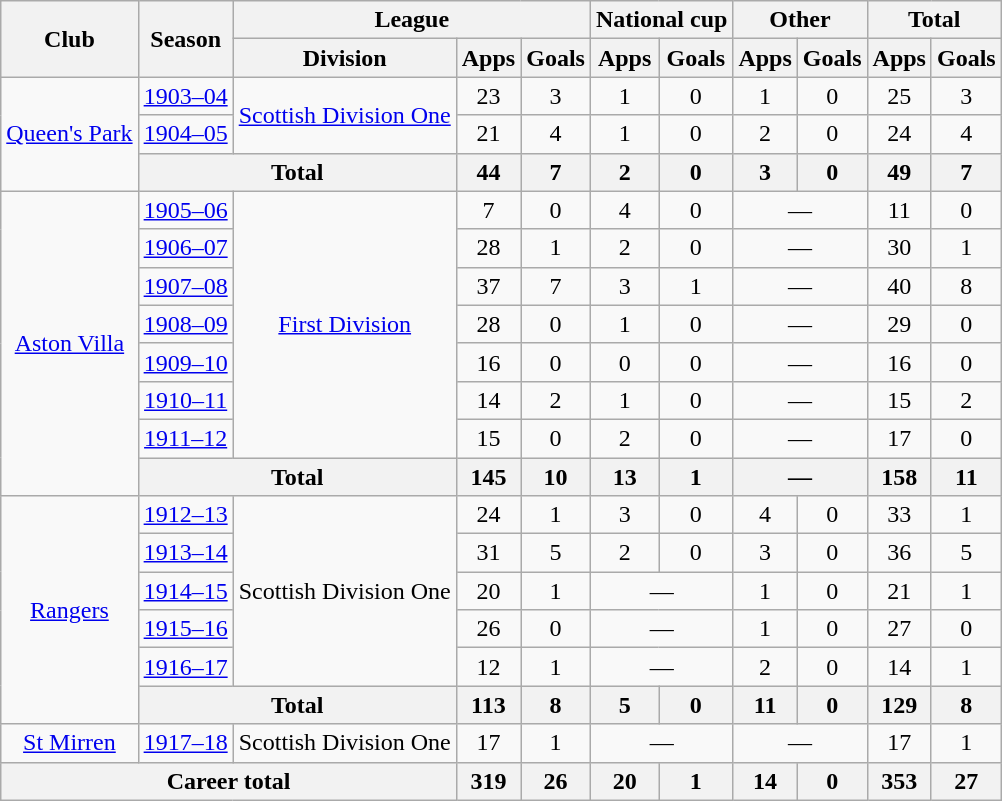<table class="wikitable" style="text-align: center">
<tr>
<th rowspan="2">Club</th>
<th rowspan="2">Season</th>
<th colspan="3">League</th>
<th colspan="2">National cup</th>
<th colspan="2">Other</th>
<th colspan="2">Total</th>
</tr>
<tr>
<th>Division</th>
<th>Apps</th>
<th>Goals</th>
<th>Apps</th>
<th>Goals</th>
<th>Apps</th>
<th>Goals</th>
<th>Apps</th>
<th>Goals</th>
</tr>
<tr>
<td rowspan="3"><a href='#'>Queen's Park</a></td>
<td><a href='#'>1903–04</a></td>
<td rowspan="2"><a href='#'>Scottish Division One</a></td>
<td>23</td>
<td>3</td>
<td>1</td>
<td>0</td>
<td>1</td>
<td>0</td>
<td>25</td>
<td>3</td>
</tr>
<tr>
<td><a href='#'>1904–05</a></td>
<td>21</td>
<td>4</td>
<td>1</td>
<td>0</td>
<td>2</td>
<td>0</td>
<td>24</td>
<td>4</td>
</tr>
<tr>
<th colspan="2">Total</th>
<th>44</th>
<th>7</th>
<th>2</th>
<th>0</th>
<th>3</th>
<th>0</th>
<th>49</th>
<th>7</th>
</tr>
<tr>
<td rowspan="8"><a href='#'>Aston Villa</a></td>
<td><a href='#'>1905–06</a></td>
<td rowspan="7"><a href='#'>First Division</a></td>
<td>7</td>
<td>0</td>
<td>4</td>
<td>0</td>
<td colspan="2">—</td>
<td>11</td>
<td>0</td>
</tr>
<tr>
<td><a href='#'>1906–07</a></td>
<td>28</td>
<td>1</td>
<td>2</td>
<td>0</td>
<td colspan="2">—</td>
<td>30</td>
<td>1</td>
</tr>
<tr>
<td><a href='#'>1907–08</a></td>
<td>37</td>
<td>7</td>
<td>3</td>
<td>1</td>
<td colspan="2">—</td>
<td>40</td>
<td>8</td>
</tr>
<tr>
<td><a href='#'>1908–09</a></td>
<td>28</td>
<td>0</td>
<td>1</td>
<td>0</td>
<td colspan="2">—</td>
<td>29</td>
<td>0</td>
</tr>
<tr>
<td><a href='#'>1909–10</a></td>
<td>16</td>
<td>0</td>
<td>0</td>
<td>0</td>
<td colspan="2">—</td>
<td>16</td>
<td>0</td>
</tr>
<tr>
<td><a href='#'>1910–11</a></td>
<td>14</td>
<td>2</td>
<td>1</td>
<td>0</td>
<td colspan="2">—</td>
<td>15</td>
<td>2</td>
</tr>
<tr>
<td><a href='#'>1911–12</a></td>
<td>15</td>
<td>0</td>
<td>2</td>
<td>0</td>
<td colspan="2">—</td>
<td>17</td>
<td>0</td>
</tr>
<tr>
<th colspan="2">Total</th>
<th>145</th>
<th>10</th>
<th>13</th>
<th>1</th>
<th colspan="2">—</th>
<th>158</th>
<th>11</th>
</tr>
<tr>
<td rowspan="6"><a href='#'>Rangers</a></td>
<td><a href='#'>1912–13</a></td>
<td rowspan="5">Scottish Division One</td>
<td>24</td>
<td>1</td>
<td>3</td>
<td>0</td>
<td>4</td>
<td>0</td>
<td>33</td>
<td>1</td>
</tr>
<tr>
<td><a href='#'>1913–14</a></td>
<td>31</td>
<td>5</td>
<td>2</td>
<td>0</td>
<td>3</td>
<td>0</td>
<td>36</td>
<td>5</td>
</tr>
<tr>
<td><a href='#'>1914–15</a></td>
<td>20</td>
<td>1</td>
<td colspan="2">—</td>
<td>1</td>
<td>0</td>
<td>21</td>
<td>1</td>
</tr>
<tr>
<td><a href='#'>1915–16</a></td>
<td>26</td>
<td>0</td>
<td colspan="2">—</td>
<td>1</td>
<td>0</td>
<td>27</td>
<td>0</td>
</tr>
<tr>
<td><a href='#'>1916–17</a></td>
<td>12</td>
<td>1</td>
<td colspan="2">—</td>
<td>2</td>
<td>0</td>
<td>14</td>
<td>1</td>
</tr>
<tr>
<th colspan="2">Total</th>
<th>113</th>
<th>8</th>
<th>5</th>
<th>0</th>
<th>11</th>
<th>0</th>
<th>129</th>
<th>8</th>
</tr>
<tr>
<td><a href='#'>St Mirren</a></td>
<td><a href='#'>1917–18</a></td>
<td>Scottish Division One</td>
<td>17</td>
<td>1</td>
<td colspan="2">—</td>
<td colspan="2">—</td>
<td>17</td>
<td>1</td>
</tr>
<tr>
<th colspan="3">Career total</th>
<th>319</th>
<th>26</th>
<th>20</th>
<th>1</th>
<th>14</th>
<th>0</th>
<th>353</th>
<th>27</th>
</tr>
</table>
